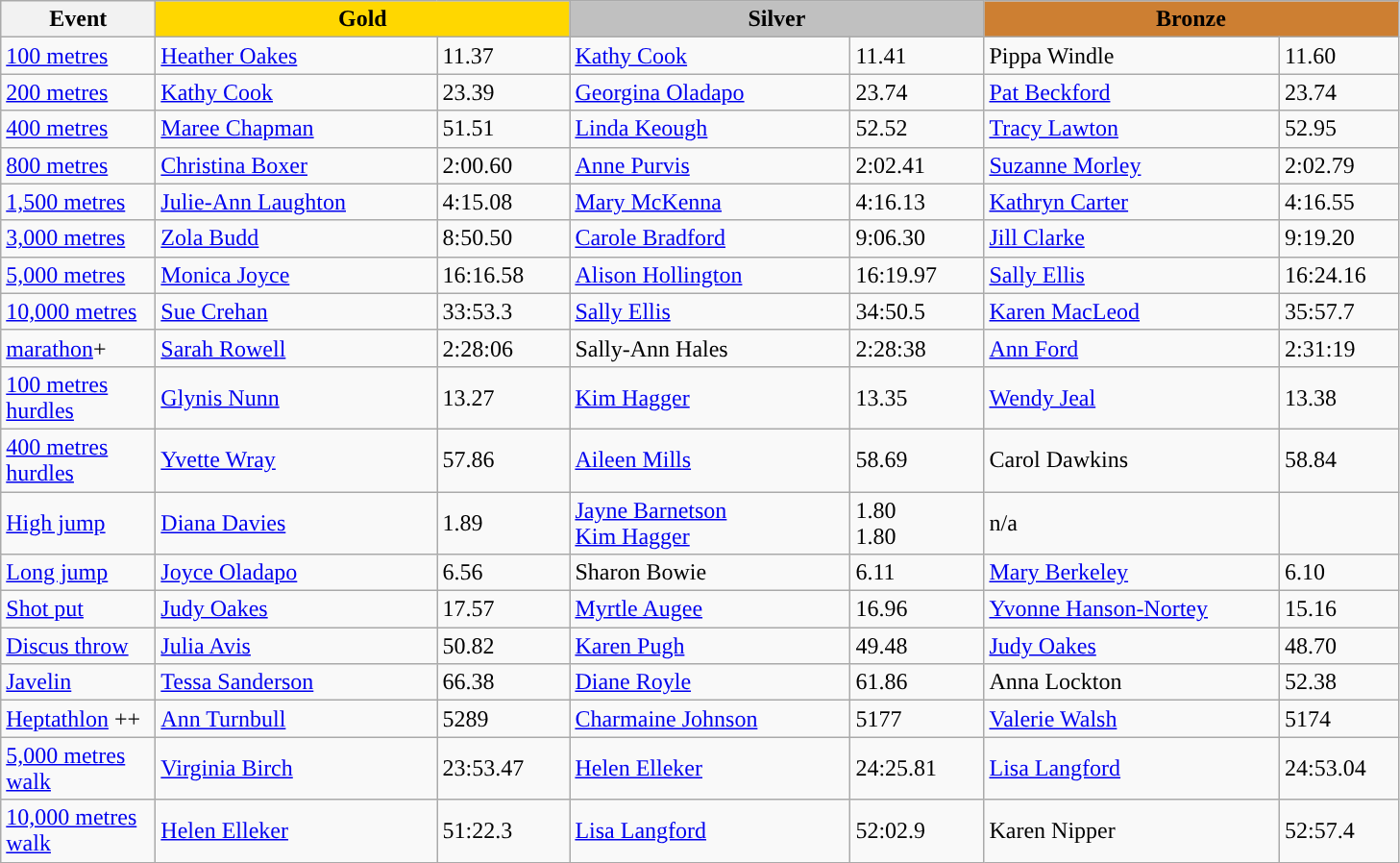<table class="wikitable" style="text-align:left">
<tr>
<th width=100>Event</th>
<th colspan="2" width="280" style="background:gold;">Gold</th>
<th colspan="2" width="280" style="background:silver;">Silver</th>
<th colspan="2" width="280" style="background:#CD7F32;">Bronze</th>
</tr>
<tr>
<td><a href='#'>100 metres</a></td>
<td><a href='#'>Heather Oakes</a></td>
<td>11.37</td>
<td><a href='#'>Kathy Cook</a></td>
<td>11.41</td>
<td>Pippa Windle</td>
<td>11.60</td>
</tr>
<tr>
<td><a href='#'>200 metres</a></td>
<td><a href='#'>Kathy Cook</a></td>
<td>23.39</td>
<td><a href='#'>Georgina Oladapo</a></td>
<td>23.74</td>
<td><a href='#'>Pat Beckford</a></td>
<td>23.74</td>
</tr>
<tr>
<td><a href='#'>400 metres</a></td>
<td> <a href='#'>Maree Chapman</a></td>
<td>51.51</td>
<td><a href='#'>Linda Keough</a></td>
<td>52.52</td>
<td><a href='#'>Tracy Lawton</a></td>
<td>52.95</td>
</tr>
<tr>
<td><a href='#'>800 metres</a></td>
<td><a href='#'>Christina Boxer</a></td>
<td>2:00.60</td>
<td> <a href='#'>Anne Purvis</a></td>
<td>2:02.41</td>
<td><a href='#'>Suzanne Morley</a></td>
<td>2:02.79</td>
</tr>
<tr>
<td><a href='#'>1,500 metres</a></td>
<td><a href='#'>Julie-Ann Laughton</a></td>
<td>4:15.08</td>
<td> <a href='#'>Mary McKenna</a></td>
<td>4:16.13</td>
<td><a href='#'>Kathryn Carter</a></td>
<td>4:16.55</td>
</tr>
<tr>
<td><a href='#'>3,000 metres</a></td>
<td><a href='#'>Zola Budd</a></td>
<td>8:50.50</td>
<td><a href='#'>Carole Bradford</a></td>
<td>9:06.30</td>
<td><a href='#'>Jill Clarke</a></td>
<td>9:19.20</td>
</tr>
<tr>
<td><a href='#'>5,000 metres</a></td>
<td> <a href='#'>Monica Joyce</a></td>
<td>16:16.58</td>
<td><a href='#'>Alison Hollington</a></td>
<td>16:19.97</td>
<td><a href='#'>Sally Ellis</a></td>
<td>16:24.16</td>
</tr>
<tr>
<td><a href='#'>10,000 metres</a></td>
<td><a href='#'>Sue Crehan</a></td>
<td>33:53.3</td>
<td><a href='#'>Sally Ellis</a></td>
<td>34:50.5</td>
<td> <a href='#'>Karen MacLeod</a></td>
<td>35:57.7</td>
</tr>
<tr>
<td><a href='#'>marathon</a>+</td>
<td><a href='#'>Sarah Rowell</a></td>
<td>2:28:06</td>
<td>Sally-Ann Hales</td>
<td>2:28:38</td>
<td><a href='#'>Ann Ford</a></td>
<td>2:31:19</td>
</tr>
<tr>
<td><a href='#'>100 metres hurdles</a></td>
<td> <a href='#'>Glynis Nunn</a></td>
<td>13.27</td>
<td><a href='#'>Kim Hagger</a></td>
<td>13.35</td>
<td><a href='#'>Wendy Jeal</a></td>
<td>13.38</td>
</tr>
<tr>
<td><a href='#'>400 metres hurdles</a></td>
<td><a href='#'>Yvette Wray</a></td>
<td>57.86</td>
<td><a href='#'>Aileen Mills</a></td>
<td>58.69</td>
<td>Carol Dawkins</td>
<td>58.84</td>
</tr>
<tr>
<td><a href='#'>High jump</a></td>
<td><a href='#'>Diana Davies</a></td>
<td>1.89</td>
<td> <a href='#'>Jayne Barnetson</a> <br><a href='#'>Kim Hagger</a></td>
<td>1.80<br>1.80</td>
<td>n/a</td>
</tr>
<tr>
<td><a href='#'>Long jump</a></td>
<td><a href='#'>Joyce Oladapo</a></td>
<td>6.56</td>
<td>Sharon Bowie</td>
<td>6.11</td>
<td><a href='#'>Mary Berkeley</a></td>
<td>6.10</td>
</tr>
<tr>
<td><a href='#'>Shot put</a></td>
<td><a href='#'>Judy Oakes</a></td>
<td>17.57</td>
<td><a href='#'>Myrtle Augee</a></td>
<td>16.96</td>
<td><a href='#'>Yvonne Hanson-Nortey</a></td>
<td>15.16</td>
</tr>
<tr>
<td><a href='#'>Discus throw</a></td>
<td><a href='#'>Julia Avis</a></td>
<td>50.82</td>
<td><a href='#'>Karen Pugh</a></td>
<td>49.48</td>
<td><a href='#'>Judy Oakes</a></td>
<td>48.70</td>
</tr>
<tr>
<td><a href='#'>Javelin</a></td>
<td><a href='#'>Tessa Sanderson</a></td>
<td>66.38</td>
<td> <a href='#'>Diane Royle</a></td>
<td>61.86</td>
<td>Anna Lockton</td>
<td>52.38</td>
</tr>
<tr>
<td><a href='#'>Heptathlon</a> ++</td>
<td> <a href='#'>Ann Turnbull</a></td>
<td>5289</td>
<td><a href='#'>Charmaine Johnson</a></td>
<td>5177</td>
<td> <a href='#'>Valerie Walsh</a></td>
<td>5174</td>
</tr>
<tr>
<td><a href='#'>5,000 metres walk</a></td>
<td><a href='#'>Virginia Birch</a></td>
<td>23:53.47</td>
<td><a href='#'>Helen Elleker</a></td>
<td>24:25.81</td>
<td><a href='#'>Lisa Langford</a></td>
<td>24:53.04</td>
</tr>
<tr>
<td><a href='#'>10,000 metres walk</a></td>
<td><a href='#'>Helen Elleker</a></td>
<td>51:22.3</td>
<td><a href='#'>Lisa Langford</a></td>
<td>52:02.9</td>
<td>Karen Nipper</td>
<td>52:57.4</td>
</tr>
</table>
